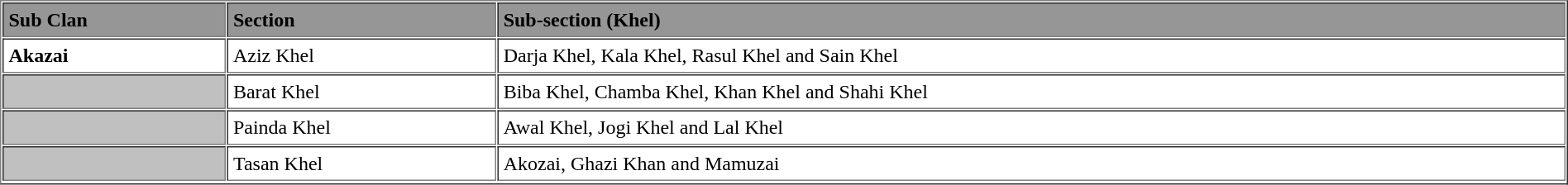<table border="1" cellspacing="1" cellpadding="4" width="100%">
<tr>
<td bgcolor = "#969696"><strong>Sub Clan</strong></td>
<td bgcolor = "#969696"><strong>Section</strong></td>
<td bgcolor = "#969696"><strong>Sub-section  (Khel)</strong></td>
</tr>
<tr>
<td><strong>Akazai</strong></td>
<td>Aziz Khel</td>
<td>Darja Khel, Kala Khel, Rasul Khel and Sain Khel</td>
</tr>
<tr>
<td bgcolor = "#C0C0C0"> </td>
<td>Barat Khel</td>
<td>Biba Khel, Chamba Khel, Khan Khel and Shahi Khel</td>
</tr>
<tr>
<td bgcolor = "#C0C0C0"> </td>
<td>Painda Khel</td>
<td>Awal Khel, Jogi Khel and Lal Khel</td>
</tr>
<tr>
<td bgcolor = "#C0C0C0"> </td>
<td>Tasan Khel</td>
<td>Akozai, Ghazi Khan and Mamuzai</td>
</tr>
<tr>
</tr>
</table>
